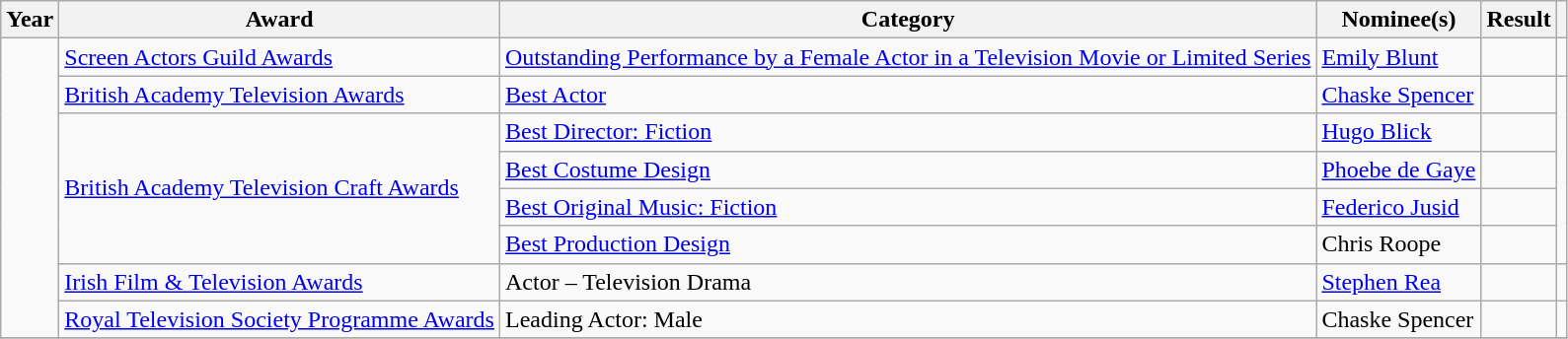<table class="wikitable sortable plainrowheaders">
<tr>
<th scope="col" class="unsortable">Year</th>
<th scope="col">Award</th>
<th scope="col">Category</th>
<th scope="col">Nominee(s)</th>
<th scope="col">Result</th>
<th scope="col" class="unsortable"></th>
</tr>
<tr>
<td rowspan="8"></td>
<td><a href='#'>Screen Actors Guild Awards</a></td>
<td><a href='#'>Outstanding Performance by a Female Actor in a Television Movie or Limited Series</a></td>
<td><a href='#'>Emily Blunt</a></td>
<td></td>
<td align="center"></td>
</tr>
<tr>
<td><a href='#'>British Academy Television Awards</a></td>
<td><a href='#'>Best Actor</a></td>
<td><a href='#'>Chaske Spencer</a></td>
<td></td>
<td style="text-align:center" rowspan="5"></td>
</tr>
<tr>
<td rowspan="4"><a href='#'>British Academy Television Craft Awards</a></td>
<td><a href='#'>Best Director: Fiction</a></td>
<td><a href='#'>Hugo Blick</a></td>
<td></td>
</tr>
<tr>
<td><a href='#'>Best Costume Design</a></td>
<td><a href='#'>Phoebe de Gaye</a></td>
<td></td>
</tr>
<tr>
<td><a href='#'>Best Original Music: Fiction</a></td>
<td><a href='#'>Federico Jusid</a></td>
<td></td>
</tr>
<tr>
<td><a href='#'>Best Production Design</a></td>
<td>Chris Roope</td>
<td></td>
</tr>
<tr>
<td><a href='#'>Irish Film & Television Awards</a></td>
<td>Actor – Television Drama</td>
<td><a href='#'>Stephen Rea</a></td>
<td></td>
<td style="text-align:center"></td>
</tr>
<tr>
<td><a href='#'>Royal Television Society Programme Awards</a></td>
<td>Leading Actor: Male</td>
<td>Chaske Spencer</td>
<td></td>
<td style="text-align:center"></td>
</tr>
<tr>
</tr>
</table>
